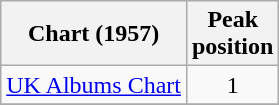<table class="wikitable sortable">
<tr>
<th>Chart (1957)</th>
<th>Peak<br>position</th>
</tr>
<tr>
<td align="left"><a href='#'>UK Albums Chart</a></td>
<td align="center">1</td>
</tr>
<tr>
</tr>
</table>
